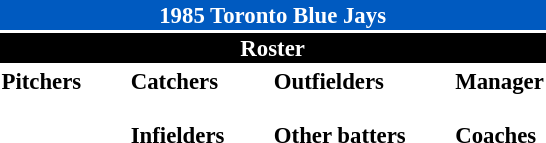<table class="toccolours" style="font-size: 95%;">
<tr>
<th colspan="10" style="background-color: #005ac0; color: #FFFFFF; text-align: center;">1985 Toronto Blue Jays</th>
</tr>
<tr>
<td colspan="10" style="background-color: black; color: white; text-align: center;"><strong>Roster</strong></td>
</tr>
<tr>
<td valign="top"><strong>Pitchers</strong><br>













</td>
<td width="25px"></td>
<td valign="top"><strong>Catchers</strong><br>



<br><strong>Infielders</strong>








</td>
<td width="25px"></td>
<td valign="top"><strong>Outfielders</strong><br>




<br><strong>Other batters</strong>




</td>
<td width="25px"></td>
<td valign="top"><strong>Manager</strong><br><br><strong>Coaches</strong>
</small>



</small></td>
</tr>
</table>
